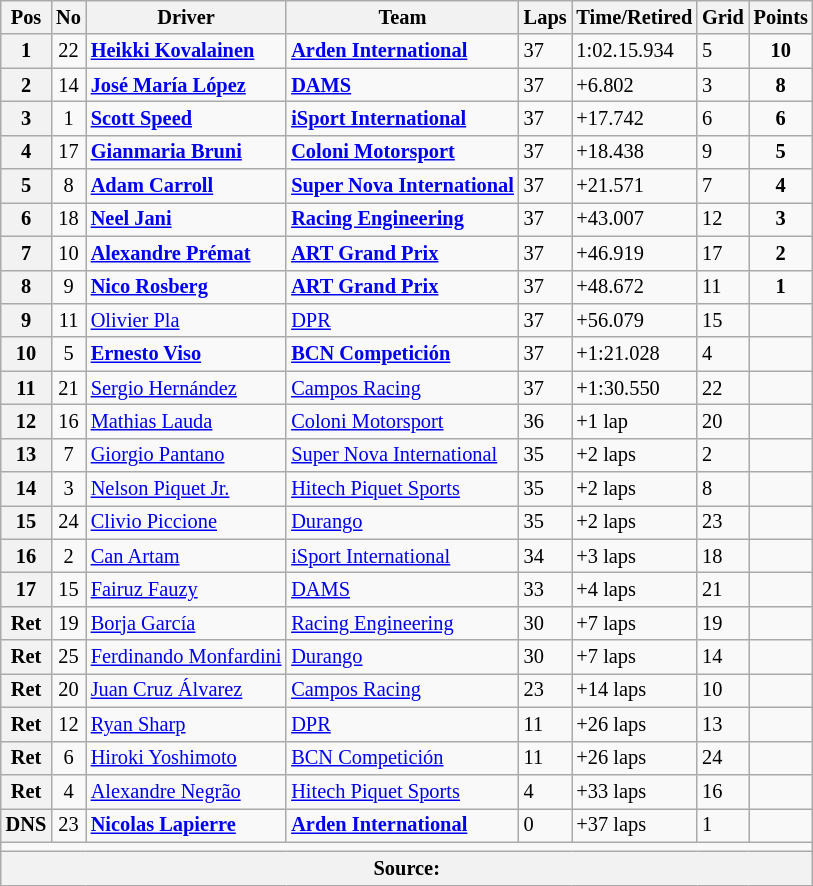<table class="wikitable" style="font-size:85%">
<tr>
<th>Pos</th>
<th>No</th>
<th>Driver</th>
<th>Team</th>
<th>Laps</th>
<th>Time/Retired</th>
<th>Grid</th>
<th>Points</th>
</tr>
<tr>
<th>1</th>
<td align="center">22</td>
<td> <strong><a href='#'>Heikki Kovalainen</a></strong></td>
<td><strong><a href='#'>Arden International</a></strong></td>
<td>37</td>
<td>1:02.15.934</td>
<td>5</td>
<td align="center"><strong>10</strong></td>
</tr>
<tr>
<th>2</th>
<td align="center">14</td>
<td> <strong><a href='#'>José María López</a></strong></td>
<td><strong><a href='#'>DAMS</a></strong></td>
<td>37</td>
<td>+6.802</td>
<td>3</td>
<td align="center"><strong>8</strong></td>
</tr>
<tr>
<th>3</th>
<td align="center">1</td>
<td> <strong><a href='#'>Scott Speed</a></strong></td>
<td><strong><a href='#'>iSport International</a></strong></td>
<td>37</td>
<td>+17.742</td>
<td>6</td>
<td align="center"><strong>6</strong></td>
</tr>
<tr>
<th>4</th>
<td align="center">17</td>
<td> <strong><a href='#'>Gianmaria Bruni</a></strong></td>
<td><strong><a href='#'>Coloni Motorsport</a></strong></td>
<td>37</td>
<td>+18.438</td>
<td>9</td>
<td align="center"><strong>5</strong></td>
</tr>
<tr>
<th>5</th>
<td align="center">8</td>
<td> <strong><a href='#'>Adam Carroll</a></strong></td>
<td><strong><a href='#'>Super Nova International</a></strong></td>
<td>37</td>
<td>+21.571</td>
<td>7</td>
<td align="center"><strong>4</strong></td>
</tr>
<tr>
<th>6</th>
<td align="center">18</td>
<td> <strong><a href='#'>Neel Jani</a></strong></td>
<td><strong><a href='#'>Racing Engineering</a></strong></td>
<td>37</td>
<td>+43.007</td>
<td>12</td>
<td align="center"><strong>3</strong></td>
</tr>
<tr>
<th>7</th>
<td align="center">10</td>
<td> <strong><a href='#'>Alexandre Prémat</a></strong></td>
<td><strong><a href='#'>ART Grand Prix</a></strong></td>
<td>37</td>
<td>+46.919</td>
<td>17</td>
<td align="center"><strong>2</strong></td>
</tr>
<tr>
<th>8</th>
<td align="center">9</td>
<td> <strong><a href='#'>Nico Rosberg</a></strong></td>
<td><strong><a href='#'>ART Grand Prix</a></strong></td>
<td>37</td>
<td>+48.672</td>
<td>11</td>
<td align="center"><strong>1</strong></td>
</tr>
<tr>
<th>9</th>
<td align="center">11</td>
<td> <a href='#'>Olivier Pla</a></td>
<td><a href='#'>DPR</a></td>
<td>37</td>
<td>+56.079</td>
<td>15</td>
<td></td>
</tr>
<tr>
<th>10</th>
<td align="center">5</td>
<td> <strong><a href='#'>Ernesto Viso</a></strong></td>
<td><strong><a href='#'>BCN Competición</a></strong></td>
<td>37</td>
<td>+1:21.028</td>
<td>4</td>
<td align="center"><strong></strong></td>
</tr>
<tr>
<th>11</th>
<td align="center">21</td>
<td> <a href='#'>Sergio Hernández</a></td>
<td><a href='#'>Campos Racing</a></td>
<td>37</td>
<td>+1:30.550</td>
<td>22</td>
<td></td>
</tr>
<tr>
<th>12</th>
<td align="center">16</td>
<td> <a href='#'>Mathias Lauda</a></td>
<td><a href='#'>Coloni Motorsport</a></td>
<td>36</td>
<td>+1 lap</td>
<td>20</td>
<td></td>
</tr>
<tr>
<th>13</th>
<td align="center">7</td>
<td> <a href='#'>Giorgio Pantano</a></td>
<td><a href='#'>Super Nova International</a></td>
<td>35</td>
<td>+2 laps</td>
<td>2</td>
<td></td>
</tr>
<tr>
<th>14</th>
<td align="center">3</td>
<td> <a href='#'>Nelson Piquet Jr.</a></td>
<td><a href='#'>Hitech Piquet Sports</a></td>
<td>35</td>
<td>+2 laps</td>
<td>8</td>
<td></td>
</tr>
<tr>
<th>15</th>
<td align="center">24</td>
<td> <a href='#'>Clivio Piccione</a></td>
<td><a href='#'>Durango</a></td>
<td>35</td>
<td>+2 laps</td>
<td>23</td>
<td></td>
</tr>
<tr>
<th>16</th>
<td align="center">2</td>
<td> <a href='#'>Can Artam</a></td>
<td><a href='#'>iSport International</a></td>
<td>34</td>
<td>+3 laps</td>
<td>18</td>
<td></td>
</tr>
<tr>
<th>17</th>
<td align="center">15</td>
<td> <a href='#'>Fairuz Fauzy</a></td>
<td><a href='#'>DAMS</a></td>
<td>33</td>
<td>+4 laps</td>
<td>21</td>
<td></td>
</tr>
<tr>
<th>Ret</th>
<td align="center">19</td>
<td> <a href='#'>Borja García</a></td>
<td><a href='#'>Racing Engineering</a></td>
<td>30</td>
<td>+7 laps</td>
<td>19</td>
<td></td>
</tr>
<tr>
<th>Ret</th>
<td align="center">25</td>
<td> <a href='#'>Ferdinando Monfardini</a></td>
<td><a href='#'>Durango</a></td>
<td>30</td>
<td>+7 laps</td>
<td>14</td>
<td></td>
</tr>
<tr>
<th>Ret</th>
<td align="center">20</td>
<td> <a href='#'>Juan Cruz Álvarez</a></td>
<td><a href='#'>Campos Racing</a></td>
<td>23</td>
<td>+14 laps</td>
<td>10</td>
<td></td>
</tr>
<tr>
<th>Ret</th>
<td align="center">12</td>
<td> <a href='#'>Ryan Sharp</a></td>
<td><a href='#'>DPR</a></td>
<td>11</td>
<td>+26 laps</td>
<td>13</td>
<td></td>
</tr>
<tr>
<th>Ret</th>
<td align="center">6</td>
<td> <a href='#'>Hiroki Yoshimoto</a></td>
<td><a href='#'>BCN Competición</a></td>
<td>11</td>
<td>+26 laps</td>
<td>24</td>
<td></td>
</tr>
<tr>
<th>Ret</th>
<td align="center">4</td>
<td> <a href='#'>Alexandre Negrão</a></td>
<td><a href='#'>Hitech Piquet Sports</a></td>
<td>4</td>
<td>+33 laps</td>
<td>16</td>
<td></td>
</tr>
<tr>
<th>DNS</th>
<td align="center">23</td>
<td> <strong><a href='#'>Nicolas Lapierre</a></strong></td>
<td><strong><a href='#'>Arden International</a></strong></td>
<td>0</td>
<td>+37 laps</td>
<td>1</td>
<td align="center"><strong></strong></td>
</tr>
<tr>
<td colspan=8></td>
</tr>
<tr>
<th colspan="8">Source:</th>
</tr>
</table>
